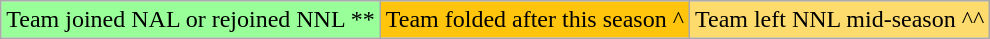<table class="wikitable" style="font-size:100%;line-height:1.1;">
<tr>
<td style="background-color:#99FF99;">Team joined NAL or rejoined NNL **</td>
<td style="background-color:#FFC40C;">Team folded after this season ^</td>
<td style="background-color:#FDDB6D;">Team left NNL mid-season ^^</td>
</tr>
</table>
